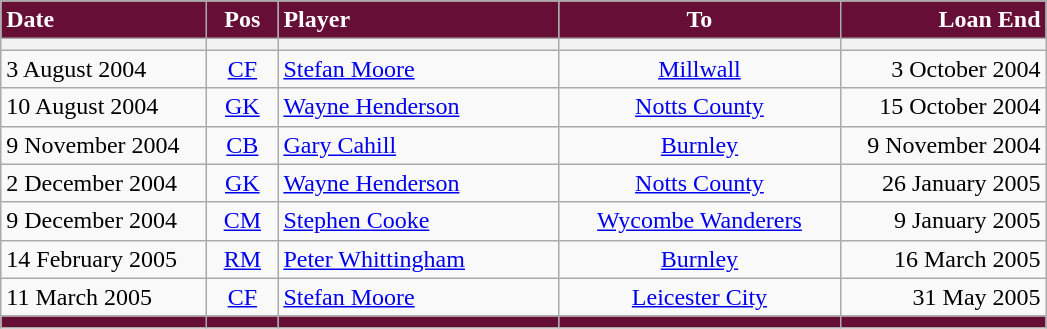<table class="wikitable">
<tr>
<th style="background:#670E36; color:#ffffff; text-align:left; width:130px">Date</th>
<th style="background:#670E36; color:#ffffff; text-align:center; width:40px">Pos</th>
<th style="background:#670E36; color:#ffffff; text-align:left; width:180px">Player</th>
<th style="background:#670E36; color:#ffffff; text-align:center; width:180px">To</th>
<th style="background:#670E36; color:#ffffff; text-align:right; width:130px">Loan End</th>
</tr>
<tr>
<th></th>
<th></th>
<th></th>
<th></th>
<th></th>
</tr>
<tr>
<td>3 August 2004</td>
<td style="text-align:center;"><a href='#'>CF</a></td>
<td><a href='#'>Stefan Moore</a></td>
<td style="text-align:center;"><a href='#'>Millwall</a></td>
<td style="text-align:right;">3 October 2004</td>
</tr>
<tr>
<td>10 August 2004</td>
<td style="text-align:center;"><a href='#'>GK</a></td>
<td> <a href='#'>Wayne Henderson</a></td>
<td style="text-align:center;"><a href='#'>Notts County</a></td>
<td style="text-align:right;">15 October 2004</td>
</tr>
<tr>
<td>9 November 2004</td>
<td style="text-align:center;"><a href='#'>CB</a></td>
<td><a href='#'>Gary Cahill</a></td>
<td style="text-align:center;"><a href='#'>Burnley</a></td>
<td style="text-align:right;">9 November 2004</td>
</tr>
<tr>
<td>2 December 2004</td>
<td style="text-align:center;"><a href='#'>GK</a></td>
<td> <a href='#'>Wayne Henderson</a></td>
<td style="text-align:center;"><a href='#'>Notts County</a></td>
<td style="text-align:right;">26 January 2005</td>
</tr>
<tr>
<td>9 December 2004</td>
<td style="text-align:center;"><a href='#'>CM</a></td>
<td><a href='#'>Stephen Cooke</a></td>
<td style="text-align:center;"><a href='#'>Wycombe Wanderers</a></td>
<td style="text-align:right;">9 January 2005</td>
</tr>
<tr>
<td>14 February 2005</td>
<td style="text-align:center;"><a href='#'>RM</a></td>
<td><a href='#'>Peter Whittingham</a></td>
<td style="text-align:center;"><a href='#'>Burnley</a></td>
<td style="text-align:right;">16 March 2005</td>
</tr>
<tr>
<td>11 March 2005</td>
<td style="text-align:center;"><a href='#'>CF</a></td>
<td><a href='#'>Stefan Moore</a></td>
<td style="text-align:center;"><a href='#'>Leicester City</a></td>
<td style="text-align:right;">31 May 2005</td>
</tr>
<tr>
<th style="background:#670E36;"></th>
<th style="background:#670E36;"></th>
<th style="background:#670E36;"></th>
<th style="background:#670E36;"></th>
<th style="background:#670E36;"></th>
</tr>
</table>
